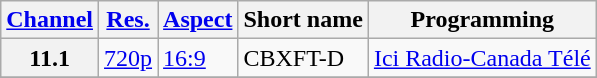<table class="wikitable">
<tr>
<th scope = "col"><a href='#'>Channel</a></th>
<th scope = "col"><a href='#'>Res.</a></th>
<th scope = "col"><a href='#'>Aspect</a></th>
<th scope = "col">Short name</th>
<th scope = "col">Programming</th>
</tr>
<tr>
<th scope = "col">11.1</th>
<td><a href='#'>720p</a></td>
<td><a href='#'>16:9</a></td>
<td>CBXFT-D</td>
<td><a href='#'>Ici Radio-Canada Télé</a></td>
</tr>
<tr>
</tr>
</table>
